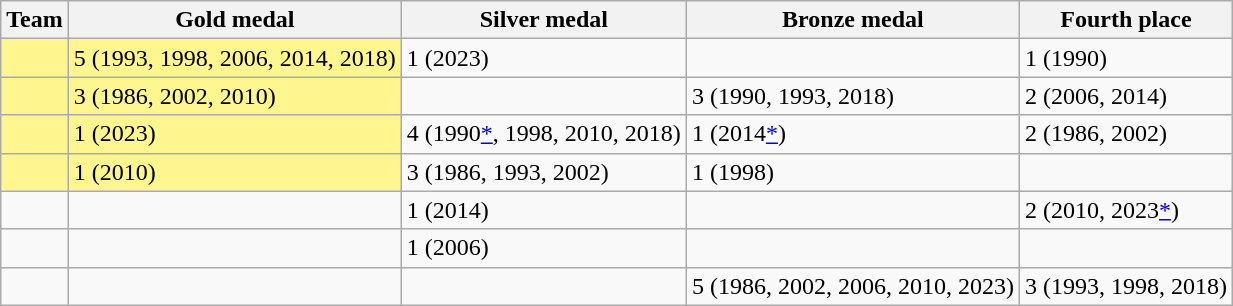<table class="wikitable sortable">
<tr>
<th>Team</th>
<th>Gold medal</th>
<th>Silver medal</th>
<th>Bronze medal</th>
<th>Fourth place</th>
</tr>
<tr>
<td bgcolor=#FFF68F></td>
<td bgcolor="#FFF68F">5 (1993, 1998, 2006, 2014, 2018)</td>
<td>1 (2023)</td>
<td></td>
<td>1 (1990)</td>
</tr>
<tr>
<td bgcolor=#FFF68F></td>
<td bgcolor=#FFF68F>3 (1986, 2002, 2010)</td>
<td></td>
<td>3 (1990, 1993, 2018)</td>
<td>2 (2006, 2014)</td>
</tr>
<tr>
<td bgcolor=#FFF68F></td>
<td bgcolor=#FFF68F>1 (2023)</td>
<td>4 (1990<a href='#'>*</a>, 1998, 2010, 2018)</td>
<td>1 (2014<a href='#'>*</a>)</td>
<td>2 (1986, 2002)</td>
</tr>
<tr>
<td bgcolor=#FFF68F></td>
<td bgcolor=#FFF68F>1 (2010)</td>
<td>3 (1986, 1993, 2002)</td>
<td>1 (1998)</td>
<td></td>
</tr>
<tr>
<td></td>
<td></td>
<td>1 (2014)</td>
<td></td>
<td>2 (2010, 2023<a href='#'>*</a>)</td>
</tr>
<tr>
<td></td>
<td></td>
<td>1 (2006)</td>
<td></td>
<td></td>
</tr>
<tr>
<td></td>
<td></td>
<td></td>
<td>5 (1986, 2002, 2006, 2010, 2023)</td>
<td>3 (1993, 1998, 2018)</td>
</tr>
</table>
